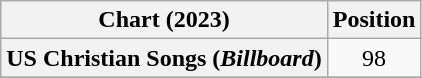<table class="wikitable plainrowheaders" style="text-align:center">
<tr>
<th scope="col">Chart (2023)</th>
<th scope="col">Position</th>
</tr>
<tr>
<th scope="row">US Christian Songs (<em>Billboard</em>)</th>
<td>98</td>
</tr>
<tr>
</tr>
</table>
